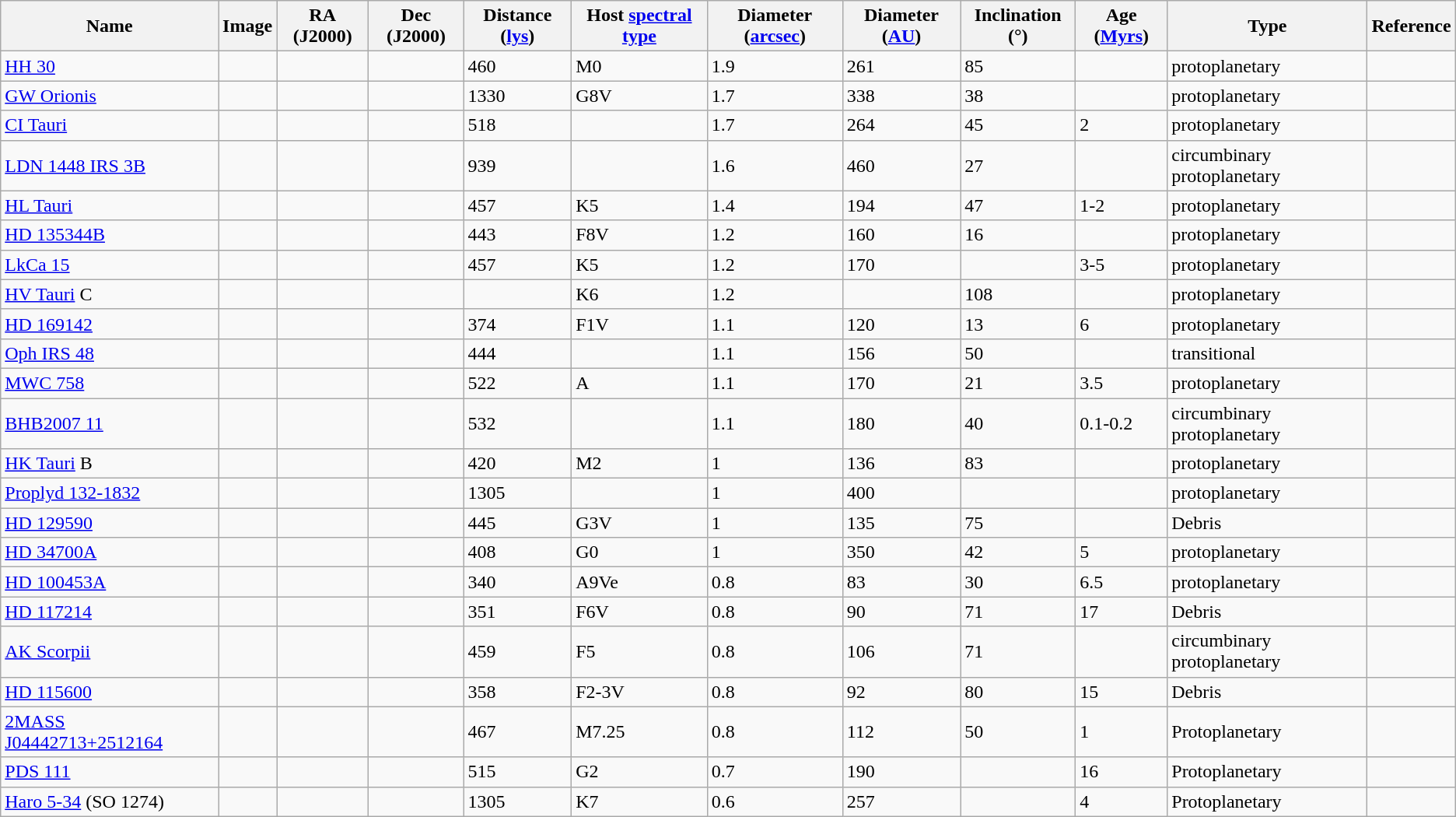<table class="wikitable sortable">
<tr>
<th>Name</th>
<th>Image</th>
<th>RA (J2000)</th>
<th>Dec (J2000)</th>
<th>Distance (<a href='#'>lys</a>)</th>
<th>Host <a href='#'>spectral type</a></th>
<th>Diameter (<a href='#'>arcsec</a>)</th>
<th>Diameter (<a href='#'>AU</a>)</th>
<th>Inclination (°)</th>
<th>Age (<a href='#'>Myrs</a>)</th>
<th>Type</th>
<th>Reference</th>
</tr>
<tr>
<td><a href='#'>HH 30</a></td>
<td></td>
<td></td>
<td></td>
<td>460</td>
<td>M0</td>
<td>1.9</td>
<td>261</td>
<td>85</td>
<td></td>
<td>protoplanetary</td>
<td></td>
</tr>
<tr>
<td><a href='#'>GW Orionis</a></td>
<td></td>
<td></td>
<td></td>
<td>1330</td>
<td>G8V</td>
<td>1.7</td>
<td>338</td>
<td>38</td>
<td></td>
<td>protoplanetary</td>
<td></td>
</tr>
<tr>
<td><a href='#'>CI Tauri</a></td>
<td></td>
<td></td>
<td></td>
<td>518</td>
<td></td>
<td>1.7</td>
<td>264</td>
<td>45</td>
<td>2</td>
<td>protoplanetary</td>
<td></td>
</tr>
<tr>
<td><a href='#'>LDN 1448 IRS 3B</a></td>
<td></td>
<td></td>
<td></td>
<td>939</td>
<td></td>
<td>1.6</td>
<td>460</td>
<td>27</td>
<td></td>
<td>circumbinary protoplanetary</td>
<td></td>
</tr>
<tr>
<td><a href='#'>HL Tauri</a></td>
<td></td>
<td></td>
<td></td>
<td>457</td>
<td>K5</td>
<td>1.4</td>
<td>194</td>
<td>47</td>
<td>1-2</td>
<td>protoplanetary</td>
<td></td>
</tr>
<tr>
<td><a href='#'>HD 135344B</a></td>
<td></td>
<td></td>
<td></td>
<td>443</td>
<td>F8V</td>
<td>1.2</td>
<td>160</td>
<td>16</td>
<td></td>
<td>protoplanetary</td>
<td></td>
</tr>
<tr>
<td><a href='#'>LkCa 15</a></td>
<td></td>
<td></td>
<td></td>
<td>457</td>
<td>K5</td>
<td>1.2</td>
<td>170</td>
<td></td>
<td>3-5</td>
<td>protoplanetary</td>
<td></td>
</tr>
<tr>
<td><a href='#'>HV Tauri</a> C</td>
<td></td>
<td></td>
<td></td>
<td></td>
<td>K6</td>
<td>1.2</td>
<td></td>
<td>108</td>
<td></td>
<td>protoplanetary</td>
<td></td>
</tr>
<tr>
<td><a href='#'>HD 169142</a></td>
<td></td>
<td></td>
<td></td>
<td>374</td>
<td>F1V</td>
<td>1.1</td>
<td>120</td>
<td>13</td>
<td>6</td>
<td>protoplanetary</td>
<td></td>
</tr>
<tr>
<td><a href='#'>Oph IRS 48</a></td>
<td></td>
<td></td>
<td></td>
<td>444</td>
<td></td>
<td>1.1</td>
<td>156</td>
<td>50</td>
<td></td>
<td>transitional</td>
<td></td>
</tr>
<tr>
<td><a href='#'>MWC 758</a></td>
<td></td>
<td></td>
<td></td>
<td>522</td>
<td>A</td>
<td>1.1</td>
<td>170</td>
<td>21</td>
<td>3.5</td>
<td>protoplanetary</td>
<td></td>
</tr>
<tr>
<td><a href='#'>BHB2007 11</a></td>
<td></td>
<td></td>
<td></td>
<td>532</td>
<td></td>
<td>1.1</td>
<td>180</td>
<td>40</td>
<td>0.1-0.2</td>
<td>circumbinary protoplanetary</td>
<td></td>
</tr>
<tr>
<td><a href='#'>HK Tauri</a> B</td>
<td></td>
<td></td>
<td></td>
<td>420</td>
<td>M2</td>
<td>1</td>
<td>136</td>
<td>83</td>
<td></td>
<td>protoplanetary</td>
<td></td>
</tr>
<tr>
<td><a href='#'>Proplyd 132-1832</a></td>
<td></td>
<td></td>
<td></td>
<td>1305</td>
<td></td>
<td>1</td>
<td>400</td>
<td></td>
<td></td>
<td>protoplanetary</td>
<td></td>
</tr>
<tr>
<td><a href='#'>HD 129590</a></td>
<td></td>
<td></td>
<td></td>
<td>445</td>
<td>G3V</td>
<td>1</td>
<td>135</td>
<td>75</td>
<td></td>
<td>Debris</td>
<td></td>
</tr>
<tr>
<td><a href='#'>HD 34700A</a></td>
<td></td>
<td></td>
<td></td>
<td>408</td>
<td>G0</td>
<td>1</td>
<td>350</td>
<td>42</td>
<td>5</td>
<td>protoplanetary</td>
<td></td>
</tr>
<tr>
<td><a href='#'>HD 100453A</a></td>
<td></td>
<td></td>
<td></td>
<td>340</td>
<td>A9Ve</td>
<td>0.8</td>
<td>83</td>
<td>30</td>
<td>6.5</td>
<td>protoplanetary</td>
<td></td>
</tr>
<tr>
<td><a href='#'>HD 117214</a></td>
<td></td>
<td></td>
<td></td>
<td>351</td>
<td>F6V</td>
<td>0.8</td>
<td>90</td>
<td>71</td>
<td>17</td>
<td>Debris</td>
<td></td>
</tr>
<tr>
<td><a href='#'>AK Scorpii</a></td>
<td></td>
<td></td>
<td></td>
<td>459</td>
<td>F5</td>
<td>0.8</td>
<td>106</td>
<td>71</td>
<td></td>
<td>circumbinary protoplanetary</td>
<td></td>
</tr>
<tr>
<td><a href='#'>HD 115600</a></td>
<td></td>
<td></td>
<td></td>
<td>358</td>
<td>F2-3V</td>
<td>0.8</td>
<td>92</td>
<td>80</td>
<td>15</td>
<td>Debris</td>
<td></td>
</tr>
<tr>
<td><a href='#'>2MASS J04442713+2512164</a></td>
<td></td>
<td></td>
<td></td>
<td>467</td>
<td>M7.25</td>
<td>0.8</td>
<td>112</td>
<td>50</td>
<td>1</td>
<td>Protoplanetary</td>
<td></td>
</tr>
<tr>
<td><a href='#'>PDS 111</a></td>
<td></td>
<td></td>
<td></td>
<td>515</td>
<td>G2</td>
<td>0.7</td>
<td>190</td>
<td></td>
<td>16</td>
<td>Protoplanetary</td>
<td></td>
</tr>
<tr>
<td><a href='#'>Haro 5-34</a> (SO 1274)</td>
<td></td>
<td></td>
<td></td>
<td>1305</td>
<td>K7</td>
<td>0.6</td>
<td>257</td>
<td></td>
<td>4</td>
<td>Protoplanetary</td>
<td></td>
</tr>
</table>
